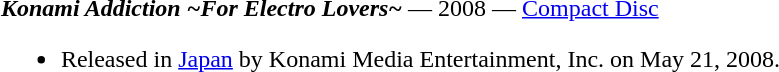<table class="toccolours" style="margin: 0 auto; width: 95%;">
<tr style="vertical-align: top;">
<td width="100%"><strong><em>Konami Addiction ~For Electro Lovers~</em></strong> — 2008 — <a href='#'>Compact Disc</a><br><ul><li>Released in <a href='#'>Japan</a> by Konami Media Entertainment, Inc. on May 21, 2008.</li></ul></td>
</tr>
</table>
